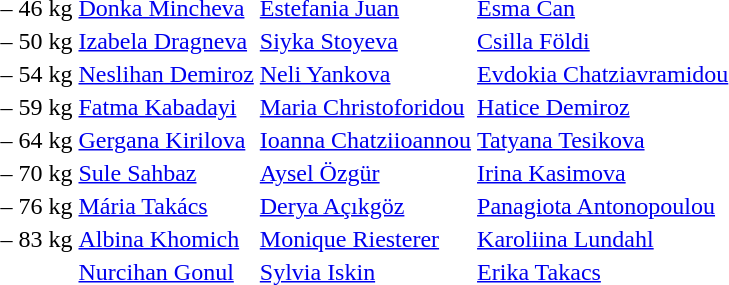<table>
<tr>
<td>– 46 kg<br></td>
<td> <a href='#'>Donka Mincheva</a></td>
<td> <a href='#'>Estefania Juan</a></td>
<td> <a href='#'>Esma Can</a></td>
</tr>
<tr>
<td>– 50 kg<br></td>
<td> <a href='#'>Izabela Dragneva</a></td>
<td> <a href='#'>Siyka Stoyeva</a></td>
<td> <a href='#'>Csilla Földi</a></td>
</tr>
<tr>
<td>– 54 kg<br></td>
<td> <a href='#'>Neslihan Demiroz</a></td>
<td> <a href='#'>Neli Yankova</a></td>
<td> <a href='#'>Evdokia Chatziavramidou</a></td>
</tr>
<tr>
<td>– 59 kg<br></td>
<td> <a href='#'>Fatma Kabadayi</a></td>
<td> <a href='#'>Maria Christoforidou</a></td>
<td> <a href='#'>Hatice Demiroz</a></td>
</tr>
<tr>
<td>– 64 kg<br></td>
<td> <a href='#'>Gergana Kirilova</a></td>
<td> <a href='#'>Ioanna Chatziioannou</a></td>
<td> <a href='#'>Tatyana Tesikova</a></td>
</tr>
<tr>
<td>– 70 kg<br></td>
<td> <a href='#'>Sule Sahbaz</a></td>
<td> <a href='#'>Aysel Özgür</a></td>
<td> <a href='#'>Irina Kasimova</a></td>
</tr>
<tr>
<td>– 76 kg<br></td>
<td> <a href='#'>Mária Takács</a></td>
<td> <a href='#'>Derya Açıkgöz</a></td>
<td> <a href='#'>Panagiota Antonopoulou</a></td>
</tr>
<tr>
<td>– 83 kg<br></td>
<td> <a href='#'>Albina Khomich</a></td>
<td> <a href='#'>Monique Riesterer</a></td>
<td> <a href='#'>Karoliina Lundahl</a></td>
</tr>
<tr>
<td><br></td>
<td> <a href='#'>Nurcihan Gonul</a></td>
<td> <a href='#'>Sylvia Iskin</a></td>
<td> <a href='#'>Erika Takacs</a></td>
</tr>
</table>
